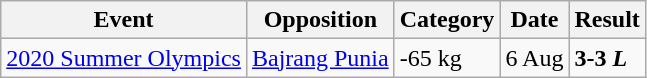<table class="wikitable">
<tr>
<th>Event</th>
<th>Opposition</th>
<th>Category</th>
<th>Date</th>
<th>Result</th>
</tr>
<tr>
<td><a href='#'>2020 Summer Olympics</a></td>
<td><a href='#'>Bajrang Punia</a></td>
<td>-65 kg</td>
<td>6 Aug</td>
<td><strong>3-3 <em>L<strong><em></td>
</tr>
</table>
